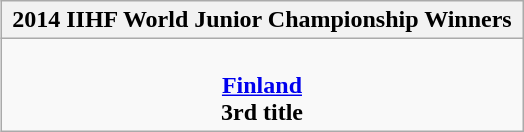<table class="wikitable" style="text-align: center; float: right; margin: 0 auto;">
<tr>
<th> 2014 IIHF World Junior Championship Winners </th>
</tr>
<tr>
<td> <br> <strong><a href='#'>Finland</a></strong> <br> <strong>3rd title</strong></td>
</tr>
</table>
